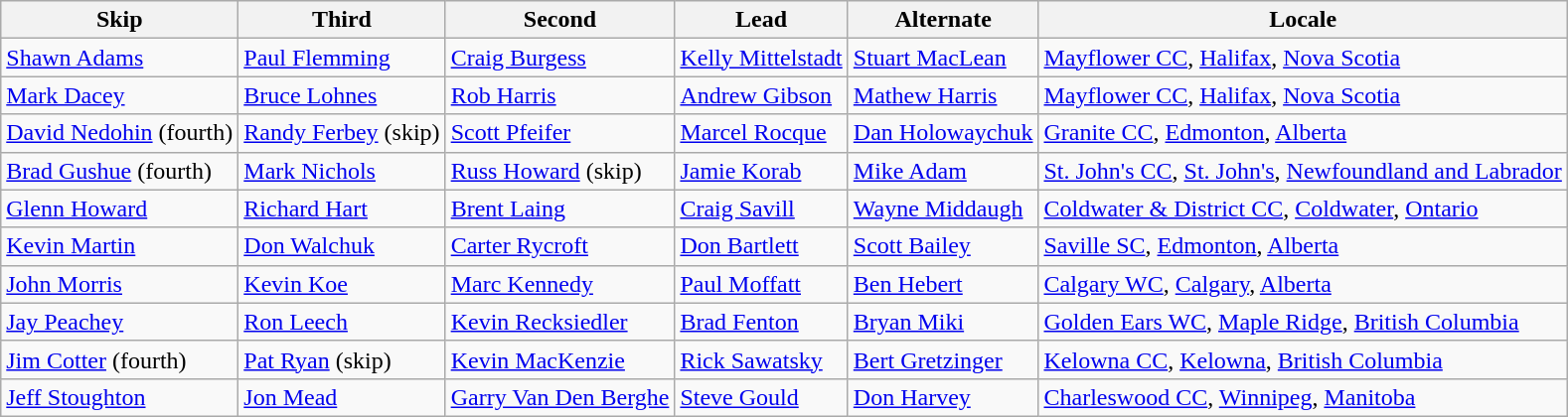<table class="wikitable">
<tr>
<th scope="col">Skip</th>
<th scope="col">Third</th>
<th scope="col">Second</th>
<th scope="col">Lead</th>
<th scope="col">Alternate</th>
<th scope="col">Locale</th>
</tr>
<tr>
<td><a href='#'>Shawn Adams</a></td>
<td><a href='#'>Paul Flemming</a></td>
<td><a href='#'>Craig Burgess</a></td>
<td><a href='#'>Kelly Mittelstadt</a></td>
<td><a href='#'>Stuart MacLean</a></td>
<td> <a href='#'>Mayflower CC</a>, <a href='#'>Halifax</a>, <a href='#'>Nova Scotia</a></td>
</tr>
<tr>
<td><a href='#'>Mark Dacey</a></td>
<td><a href='#'>Bruce Lohnes</a></td>
<td><a href='#'>Rob Harris</a></td>
<td><a href='#'>Andrew Gibson</a></td>
<td><a href='#'>Mathew Harris</a></td>
<td> <a href='#'>Mayflower CC</a>, <a href='#'>Halifax</a>, <a href='#'>Nova Scotia</a></td>
</tr>
<tr>
<td><a href='#'>David Nedohin</a> (fourth)</td>
<td><a href='#'>Randy Ferbey</a> (skip)</td>
<td><a href='#'>Scott Pfeifer</a></td>
<td><a href='#'>Marcel Rocque</a></td>
<td><a href='#'>Dan Holowaychuk</a></td>
<td> <a href='#'>Granite CC</a>, <a href='#'>Edmonton</a>, <a href='#'>Alberta</a></td>
</tr>
<tr>
<td><a href='#'>Brad Gushue</a> (fourth)</td>
<td><a href='#'>Mark Nichols</a></td>
<td><a href='#'>Russ Howard</a> (skip)</td>
<td><a href='#'>Jamie Korab</a></td>
<td><a href='#'>Mike Adam</a></td>
<td> <a href='#'>St. John's CC</a>, <a href='#'>St. John's</a>, <a href='#'>Newfoundland and Labrador</a></td>
</tr>
<tr>
<td><a href='#'>Glenn Howard</a></td>
<td><a href='#'>Richard Hart</a></td>
<td><a href='#'>Brent Laing</a></td>
<td><a href='#'>Craig Savill</a></td>
<td><a href='#'>Wayne Middaugh</a></td>
<td> <a href='#'>Coldwater & District CC</a>, <a href='#'>Coldwater</a>, <a href='#'>Ontario</a></td>
</tr>
<tr>
<td><a href='#'>Kevin Martin</a></td>
<td><a href='#'>Don Walchuk</a></td>
<td><a href='#'>Carter Rycroft</a></td>
<td><a href='#'>Don Bartlett</a></td>
<td><a href='#'>Scott Bailey</a></td>
<td> <a href='#'>Saville SC</a>, <a href='#'>Edmonton</a>, <a href='#'>Alberta</a></td>
</tr>
<tr>
<td><a href='#'>John Morris</a></td>
<td><a href='#'>Kevin Koe</a></td>
<td><a href='#'>Marc Kennedy</a></td>
<td><a href='#'>Paul Moffatt</a></td>
<td><a href='#'>Ben Hebert</a></td>
<td> <a href='#'>Calgary WC</a>, <a href='#'>Calgary</a>, <a href='#'>Alberta</a></td>
</tr>
<tr>
<td><a href='#'>Jay Peachey</a></td>
<td><a href='#'>Ron Leech</a></td>
<td><a href='#'>Kevin Recksiedler</a></td>
<td><a href='#'>Brad Fenton</a></td>
<td><a href='#'>Bryan Miki</a></td>
<td> <a href='#'>Golden Ears WC</a>, <a href='#'>Maple Ridge</a>, <a href='#'>British Columbia</a></td>
</tr>
<tr>
<td><a href='#'>Jim Cotter</a> (fourth)</td>
<td><a href='#'>Pat Ryan</a> (skip)</td>
<td><a href='#'>Kevin MacKenzie</a></td>
<td><a href='#'>Rick Sawatsky</a></td>
<td><a href='#'>Bert Gretzinger</a></td>
<td> <a href='#'>Kelowna CC</a>, <a href='#'>Kelowna</a>, <a href='#'>British Columbia</a></td>
</tr>
<tr>
<td><a href='#'>Jeff Stoughton</a></td>
<td><a href='#'>Jon Mead</a></td>
<td><a href='#'>Garry Van Den Berghe</a></td>
<td><a href='#'>Steve Gould</a></td>
<td><a href='#'>Don Harvey</a></td>
<td> <a href='#'>Charleswood CC</a>, <a href='#'>Winnipeg</a>, <a href='#'>Manitoba</a></td>
</tr>
</table>
